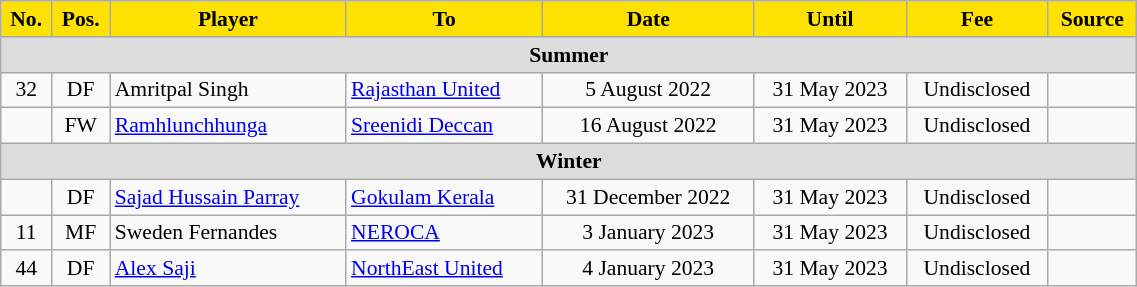<table class="wikitable" style="text-align:center; font-size:90%; width:60%;">
<tr>
<th style="background:#FDE100; color:#000000; text-align:center;">No.</th>
<th style="background:#FDE100; color:#000000; text-align:center;">Pos.</th>
<th style="background:#FDE100; color:#000000; text-align:center;">Player</th>
<th style="background:#FDE100; color:#000000; text-align:center;">To</th>
<th style="background:#FDE100; color:#000000; text-align:center;">Date</th>
<th style="background:#FDE100; color:#000000; text-align:center;">Until</th>
<th style="background:#FDE100; color:#000000; text-align:center;">Fee</th>
<th style="background:#FDE100; color:#000000; text-align:center;">Source</th>
</tr>
<tr>
<th colspan=8 style=background:#dcdcdc>Summer</th>
</tr>
<tr>
<td>32</td>
<td>DF</td>
<td align="left"> Amritpal Singh</td>
<td align="left"> <a href='#'>Rajasthan United</a></td>
<td>5 August 2022</td>
<td>31 May 2023</td>
<td>Undisclosed</td>
<td></td>
</tr>
<tr>
<td></td>
<td>FW</td>
<td align="left"> <a href='#'>Ramhlunchhunga</a></td>
<td align="left"> <a href='#'>Sreenidi Deccan</a></td>
<td>16 August 2022</td>
<td>31 May 2023</td>
<td>Undisclosed</td>
<td></td>
</tr>
<tr>
<th colspan=8 style=background:#dcdcdc>Winter</th>
</tr>
<tr>
<td></td>
<td>DF</td>
<td align="left"> <a href='#'>Sajad Hussain Parray</a></td>
<td align="left"> <a href='#'>Gokulam Kerala</a></td>
<td>31 December 2022</td>
<td>31 May 2023</td>
<td>Undisclosed</td>
<td></td>
</tr>
<tr>
<td>11</td>
<td>MF</td>
<td align="left"> Sweden Fernandes</td>
<td align="left"> <a href='#'>NEROCA</a></td>
<td>3 January 2023</td>
<td>31 May 2023</td>
<td>Undisclosed</td>
<td></td>
</tr>
<tr>
<td>44</td>
<td>DF</td>
<td align="left"> <a href='#'>Alex Saji</a></td>
<td align="left"> <a href='#'>NorthEast United</a></td>
<td>4 January 2023</td>
<td>31 May 2023</td>
<td>Undisclosed</td>
<td></td>
</tr>
</table>
